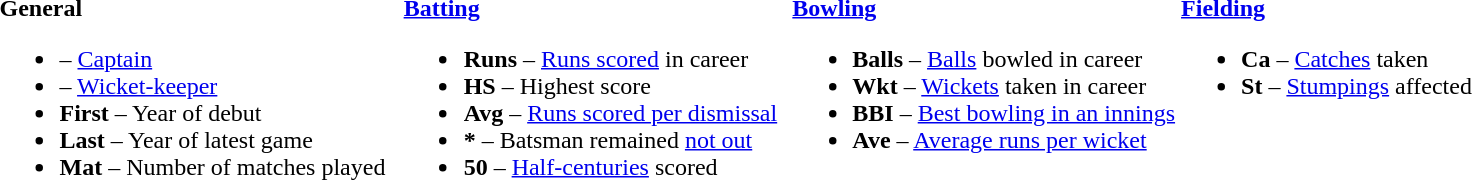<table>
<tr>
<td valign="top" style="width:26%"><br><strong>General</strong><ul><li> – <a href='#'>Captain</a></li><li> – <a href='#'>Wicket-keeper</a></li><li><strong>First</strong> – Year of debut</li><li><strong>Last</strong> – Year of latest game</li><li><strong>Mat</strong> – Number of matches played</li></ul></td>
<td valign="top" style="width:25%"><br><strong><a href='#'>Batting</a></strong><ul><li><strong>Runs</strong> – <a href='#'>Runs scored</a> in career</li><li><strong>HS</strong> – Highest score</li><li><strong>Avg</strong> – <a href='#'>Runs scored per dismissal</a></li><li><strong>*</strong> – Batsman remained <a href='#'>not out</a></li><li><strong>50</strong> – <a href='#'>Half-centuries</a> scored</li></ul></td>
<td valign="top" style="width:25%"><br><strong><a href='#'>Bowling</a></strong><ul><li><strong>Balls</strong> – <a href='#'>Balls</a> bowled in career</li><li><strong>Wkt</strong> – <a href='#'>Wickets</a> taken in career</li><li><strong>BBI</strong> – <a href='#'>Best bowling in an innings</a></li><li><strong>Ave</strong> – <a href='#'>Average runs per wicket</a></li></ul></td>
<td valign="top" style="width:24%"><br><strong><a href='#'>Fielding</a></strong><ul><li><strong>Ca</strong> – <a href='#'>Catches</a> taken</li><li><strong>St</strong> – <a href='#'>Stumpings</a> affected</li></ul></td>
</tr>
</table>
